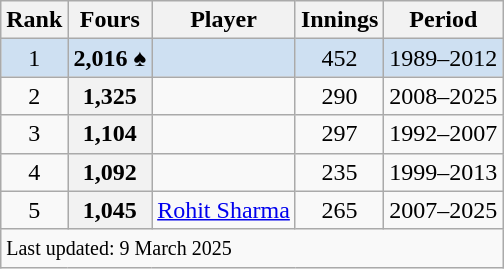<table class="wikitable sortable">
<tr>
<th scope=col>Rank</th>
<th scope=col>Fours</th>
<th scope=col>Player</th>
<th scope=col>Innings</th>
<th scope=col>Period</th>
</tr>
<tr bgcolor=#cee0f2>
<td align=center>1</td>
<th scope=row style="background:#cee0f2; text-align:center;">2,016 ♠</th>
<td></td>
<td align=center>452</td>
<td>1989–2012</td>
</tr>
<tr>
<td align=center>2</td>
<th scope=row style="text-align:center;">1,325</th>
<td></td>
<td align=center>290</td>
<td>2008–2025</td>
</tr>
<tr>
<td align=center>3</td>
<th scope=row style=text-align:center;>1,104</th>
<td></td>
<td align=center>297</td>
<td>1992–2007</td>
</tr>
<tr>
<td align=center>4</td>
<th scope=row style=text-align:center;>1,092</th>
<td></td>
<td align=center>235</td>
<td>1999–2013</td>
</tr>
<tr>
<td align=center>5</td>
<th scope=row style=text-align:center;>1,045</th>
<td><a href='#'>Rohit Sharma</a></td>
<td align=center>265</td>
<td>2007–2025</td>
</tr>
<tr class="sortbottom">
<td colspan="5"><small>Last updated: 9 March 2025</small></td>
</tr>
</table>
